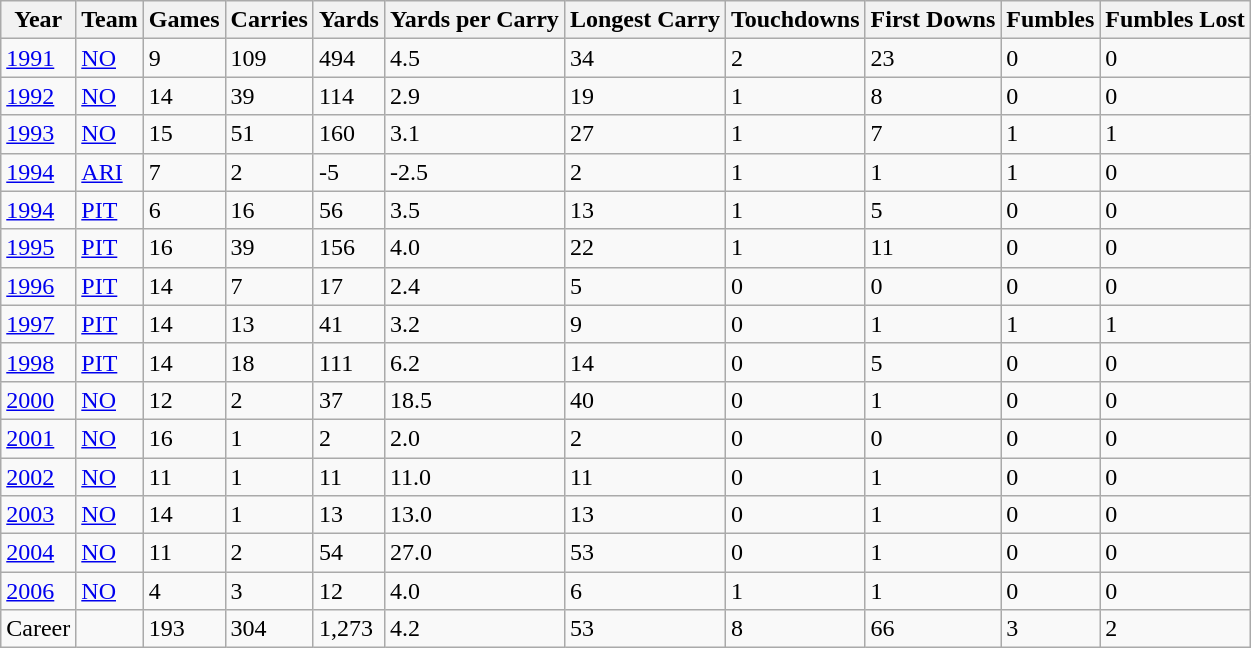<table class="wikitable">
<tr>
<th>Year</th>
<th>Team</th>
<th>Games</th>
<th>Carries</th>
<th>Yards</th>
<th>Yards per Carry</th>
<th>Longest Carry</th>
<th>Touchdowns</th>
<th>First Downs</th>
<th>Fumbles</th>
<th>Fumbles Lost</th>
</tr>
<tr>
<td><a href='#'>1991</a></td>
<td><a href='#'>NO</a></td>
<td>9</td>
<td>109</td>
<td>494</td>
<td>4.5</td>
<td>34</td>
<td>2</td>
<td>23</td>
<td>0</td>
<td>0</td>
</tr>
<tr>
<td><a href='#'>1992</a></td>
<td><a href='#'>NO</a></td>
<td>14</td>
<td>39</td>
<td>114</td>
<td>2.9</td>
<td>19</td>
<td>1</td>
<td>8</td>
<td>0</td>
<td>0</td>
</tr>
<tr>
<td><a href='#'>1993</a></td>
<td><a href='#'>NO</a></td>
<td>15</td>
<td>51</td>
<td>160</td>
<td>3.1</td>
<td>27</td>
<td>1</td>
<td>7</td>
<td>1</td>
<td>1</td>
</tr>
<tr>
<td><a href='#'>1994</a></td>
<td><a href='#'>ARI</a></td>
<td>7</td>
<td>2</td>
<td>-5</td>
<td>-2.5</td>
<td>2</td>
<td>1</td>
<td>1</td>
<td>1</td>
<td>0</td>
</tr>
<tr>
<td><a href='#'>1994</a></td>
<td><a href='#'>PIT</a></td>
<td>6</td>
<td>16</td>
<td>56</td>
<td>3.5</td>
<td>13</td>
<td>1</td>
<td>5</td>
<td>0</td>
<td>0</td>
</tr>
<tr>
<td><a href='#'>1995</a></td>
<td><a href='#'>PIT</a></td>
<td>16</td>
<td>39</td>
<td>156</td>
<td>4.0</td>
<td>22</td>
<td>1</td>
<td>11</td>
<td>0</td>
<td>0</td>
</tr>
<tr>
<td><a href='#'>1996</a></td>
<td><a href='#'>PIT</a></td>
<td>14</td>
<td>7</td>
<td>17</td>
<td>2.4</td>
<td>5</td>
<td>0</td>
<td>0</td>
<td>0</td>
<td>0</td>
</tr>
<tr>
<td><a href='#'>1997</a></td>
<td><a href='#'>PIT</a></td>
<td>14</td>
<td>13</td>
<td>41</td>
<td>3.2</td>
<td>9</td>
<td>0</td>
<td>1</td>
<td>1</td>
<td>1</td>
</tr>
<tr>
<td><a href='#'>1998</a></td>
<td><a href='#'>PIT</a></td>
<td>14</td>
<td>18</td>
<td>111</td>
<td>6.2</td>
<td>14</td>
<td>0</td>
<td>5</td>
<td>0</td>
<td>0</td>
</tr>
<tr>
<td><a href='#'>2000</a></td>
<td><a href='#'>NO</a></td>
<td>12</td>
<td>2</td>
<td>37</td>
<td>18.5</td>
<td>40</td>
<td>0</td>
<td>1</td>
<td>0</td>
<td>0</td>
</tr>
<tr>
<td><a href='#'>2001</a></td>
<td><a href='#'>NO</a></td>
<td>16</td>
<td>1</td>
<td>2</td>
<td>2.0</td>
<td>2</td>
<td>0</td>
<td>0</td>
<td>0</td>
<td>0</td>
</tr>
<tr>
<td><a href='#'>2002</a></td>
<td><a href='#'>NO</a></td>
<td>11</td>
<td>1</td>
<td>11</td>
<td>11.0</td>
<td>11</td>
<td>0</td>
<td>1</td>
<td>0</td>
<td>0</td>
</tr>
<tr>
<td><a href='#'>2003</a></td>
<td><a href='#'>NO</a></td>
<td>14</td>
<td>1</td>
<td>13</td>
<td>13.0</td>
<td>13</td>
<td>0</td>
<td>1</td>
<td>0</td>
<td>0</td>
</tr>
<tr>
<td><a href='#'>2004</a></td>
<td><a href='#'>NO</a></td>
<td>11</td>
<td>2</td>
<td>54</td>
<td>27.0</td>
<td>53</td>
<td>0</td>
<td>1</td>
<td>0</td>
<td>0</td>
</tr>
<tr>
<td><a href='#'>2006</a></td>
<td><a href='#'>NO</a></td>
<td>4</td>
<td>3</td>
<td>12</td>
<td>4.0</td>
<td>6</td>
<td>1</td>
<td>1</td>
<td>0</td>
<td>0</td>
</tr>
<tr>
<td>Career</td>
<td></td>
<td>193</td>
<td>304</td>
<td>1,273</td>
<td>4.2</td>
<td>53</td>
<td>8</td>
<td>66</td>
<td>3</td>
<td>2</td>
</tr>
</table>
